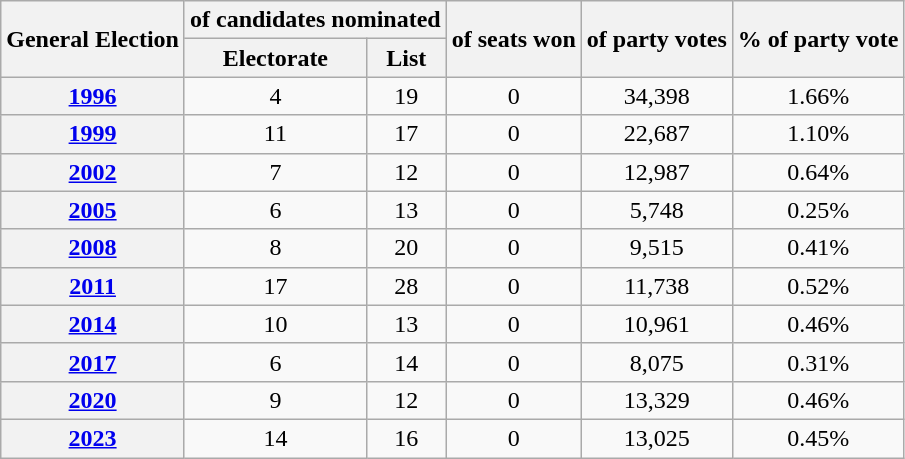<table class="wikitable">
<tr>
<th rowspan="2">General Election</th>
<th colspan="2"> of candidates nominated</th>
<th rowspan="2"> of seats won</th>
<th rowspan="2"> of party votes</th>
<th rowspan="2">% of party vote</th>
</tr>
<tr>
<th>Electorate</th>
<th>List</th>
</tr>
<tr>
<th><a href='#'>1996</a></th>
<td align="center">4</td>
<td align="center">19</td>
<td align="center">0</td>
<td align="center">34,398</td>
<td align="center">1.66%</td>
</tr>
<tr>
<th><a href='#'>1999</a></th>
<td align="center">11</td>
<td align="center">17</td>
<td align="center">0</td>
<td align="center">22,687</td>
<td align="center"> 1.10%</td>
</tr>
<tr>
<th><a href='#'>2002</a></th>
<td align="center">7</td>
<td align="center">12</td>
<td align="center">0</td>
<td align="center">12,987</td>
<td align="center"> 0.64%</td>
</tr>
<tr>
<th><a href='#'>2005</a></th>
<td align="center">6</td>
<td align="center">13</td>
<td align="center">0</td>
<td align="center">5,748</td>
<td align="center"> 0.25%</td>
</tr>
<tr>
<th><a href='#'>2008</a></th>
<td align="center">8</td>
<td align="center">20</td>
<td align="center">0</td>
<td align="center">9,515</td>
<td align="center"> 0.41%</td>
</tr>
<tr>
<th><a href='#'>2011</a></th>
<td align="center">17</td>
<td align="center">28</td>
<td align="center">0</td>
<td align="center">11,738</td>
<td align="center"> 0.52%</td>
</tr>
<tr>
<th><a href='#'>2014</a></th>
<td align="center">10</td>
<td align="center">13</td>
<td align="center">0</td>
<td align="center">10,961</td>
<td align="center"> 0.46%</td>
</tr>
<tr>
<th><a href='#'>2017</a></th>
<td align="center">6</td>
<td align="center">14</td>
<td align="center">0</td>
<td align="center">8,075</td>
<td align="center"> 0.31%</td>
</tr>
<tr>
<th><a href='#'>2020</a></th>
<td align="center">9</td>
<td align="center">12</td>
<td align="center">0</td>
<td align="center">13,329</td>
<td align="center"> 0.46%</td>
</tr>
<tr>
<th><a href='#'>2023</a></th>
<td align="center">14</td>
<td align="center">16</td>
<td align="center">0</td>
<td align="center">13,025</td>
<td align="center"> 0.45%</td>
</tr>
</table>
